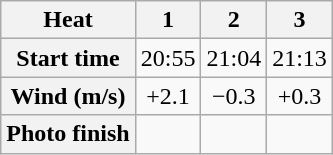<table class="wikitable" style="text-align:center">
<tr>
<th>Heat</th>
<th>1</th>
<th>2</th>
<th>3</th>
</tr>
<tr>
<th>Start time</th>
<td>20:55</td>
<td>21:04</td>
<td>21:13</td>
</tr>
<tr>
<th>Wind (m/s)</th>
<td>+2.1</td>
<td>−0.3</td>
<td>+0.3</td>
</tr>
<tr>
<th>Photo finish</th>
<td></td>
<td></td>
<td></td>
</tr>
</table>
